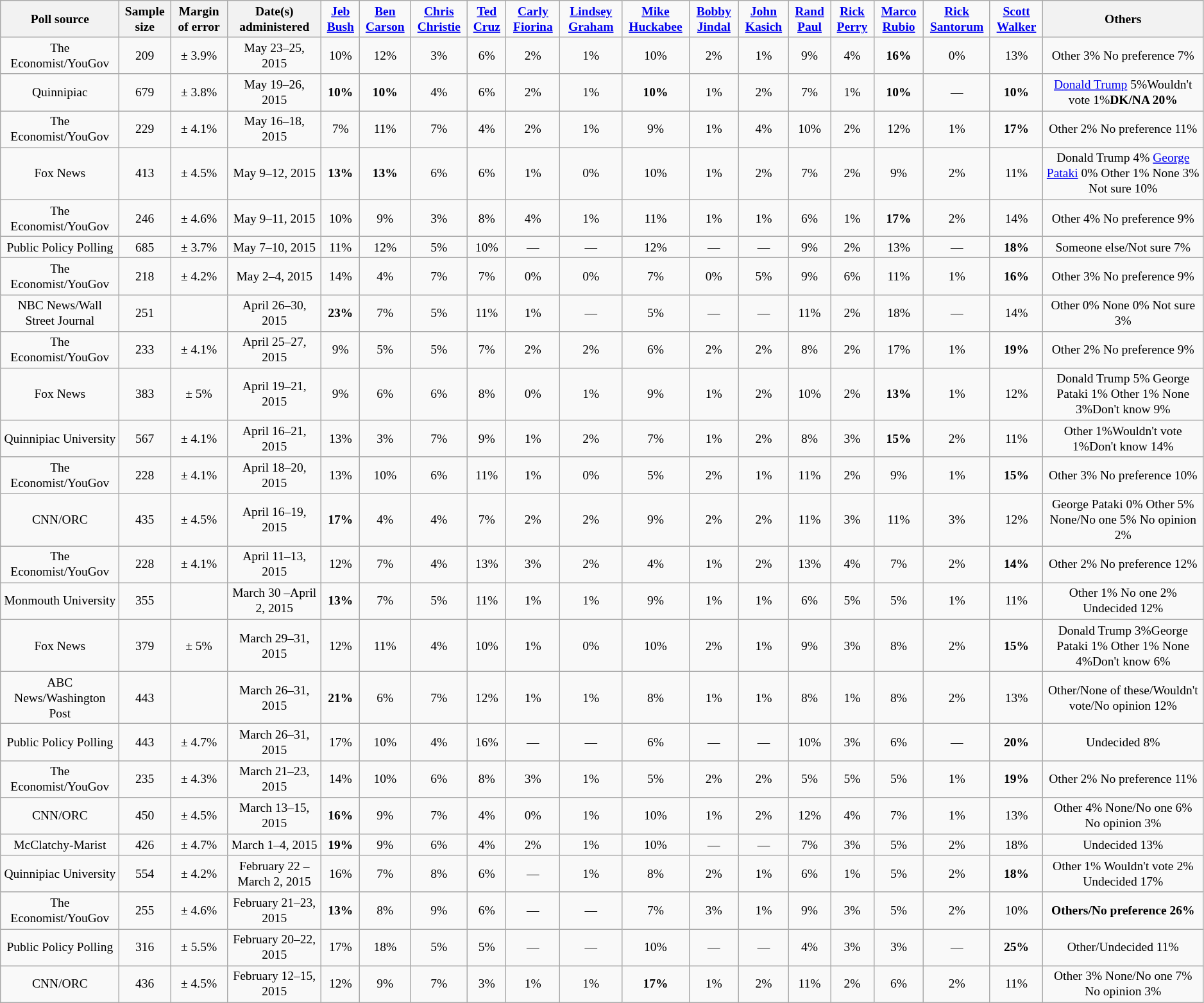<table class="wikitable" style="text-align:center;font-size:small">
<tr>
<th style="font-size:100%">Poll source</th>
<th style="font-size:100%">Sample size</th>
<th style="font-size:100%">Margin of error</th>
<th style="font-size:100%">Date(s) administered</th>
<td style="font-size:100%"><strong><a href='#'>Jeb Bush</a></strong></td>
<td style="font-size:100%"><strong><a href='#'>Ben Carson</a></strong></td>
<td style="font-size:100%"><strong><a href='#'>Chris Christie</a></strong></td>
<td style="font-size:100%"><strong><a href='#'>Ted Cruz</a></strong></td>
<td style="font-size:100%"><strong><a href='#'>Carly Fiorina</a></strong></td>
<td style="font-size:100%"><strong><a href='#'>Lindsey Graham</a></strong></td>
<td style="font-size:100%"><strong><a href='#'>Mike Huckabee</a></strong></td>
<td style="font-size:100%"><strong><a href='#'>Bobby Jindal</a></strong></td>
<td style="font-size:100%"><strong><a href='#'>John Kasich</a></strong></td>
<td style="font-size:100%"><strong><a href='#'>Rand Paul</a></strong></td>
<td style="font-size:100%"><strong><a href='#'>Rick Perry</a></strong></td>
<td style="font-size:100%"><strong><a href='#'>Marco Rubio</a></strong></td>
<td style="font-size:100%"><strong><a href='#'>Rick Santorum</a></strong></td>
<td style="font-size:100%"><strong><a href='#'>Scott Walker</a></strong></td>
<th style="font-size:100%">Others</th>
</tr>
<tr>
<td>The Economist/YouGov</td>
<td>209</td>
<td>± 3.9%</td>
<td>May 23–25, 2015</td>
<td>10%</td>
<td>12%</td>
<td>3%</td>
<td>6%</td>
<td>2%</td>
<td>1%</td>
<td>10%</td>
<td>2%</td>
<td>1%</td>
<td>9%</td>
<td>4%</td>
<td><strong>16%</strong></td>
<td>0%</td>
<td>13%</td>
<td>Other 3% No preference 7%</td>
</tr>
<tr>
<td>Quinnipiac</td>
<td>679</td>
<td>± 3.8%</td>
<td>May 19–26, 2015</td>
<td><strong>10%</strong></td>
<td><strong>10%</strong></td>
<td>4%</td>
<td>6%</td>
<td>2%</td>
<td>1%</td>
<td><strong>10%</strong></td>
<td>1%</td>
<td>2%</td>
<td>7%</td>
<td>1%</td>
<td><strong>10%</strong></td>
<td>—</td>
<td><strong>10%</strong></td>
<td><a href='#'>Donald Trump</a> 5%Wouldn't vote 1%<span><strong>DK/NA 20%</strong></span></td>
</tr>
<tr>
<td>The Economist/YouGov</td>
<td>229</td>
<td>± 4.1%</td>
<td>May 16–18, 2015</td>
<td>7%</td>
<td>11%</td>
<td>7%</td>
<td>4%</td>
<td>2%</td>
<td>1%</td>
<td>9%</td>
<td>1%</td>
<td>4%</td>
<td>10%</td>
<td>2%</td>
<td>12%</td>
<td>1%</td>
<td><strong>17%</strong></td>
<td>Other 2% No preference 11%</td>
</tr>
<tr>
<td>Fox News</td>
<td>413</td>
<td>± 4.5%</td>
<td>May 9–12, 2015</td>
<td><strong>13%</strong></td>
<td><strong>13%</strong></td>
<td>6%</td>
<td>6%</td>
<td>1%</td>
<td>0%</td>
<td>10%</td>
<td>1%</td>
<td>2%</td>
<td>7%</td>
<td>2%</td>
<td>9%</td>
<td>2%</td>
<td>11%</td>
<td>Donald Trump 4% <a href='#'>George Pataki</a> 0% Other 1% None 3% Not sure 10%</td>
</tr>
<tr>
<td>The Economist/YouGov</td>
<td>246</td>
<td>± 4.6%</td>
<td>May 9–11, 2015</td>
<td>10%</td>
<td>9%</td>
<td>3%</td>
<td>8%</td>
<td>4%</td>
<td>1%</td>
<td>11%</td>
<td>1%</td>
<td>1%</td>
<td>6%</td>
<td>1%</td>
<td><strong>17%</strong></td>
<td>2%</td>
<td>14%</td>
<td>Other 4% No preference 9%</td>
</tr>
<tr>
<td>Public Policy Polling</td>
<td>685</td>
<td>± 3.7%</td>
<td>May 7–10, 2015</td>
<td>11%</td>
<td>12%</td>
<td>5%</td>
<td>10%</td>
<td>—</td>
<td>—</td>
<td>12%</td>
<td>—</td>
<td>—</td>
<td>9%</td>
<td>2%</td>
<td>13%</td>
<td>—</td>
<td><strong>18%</strong></td>
<td>Someone else/Not sure 7%</td>
</tr>
<tr>
<td>The Economist/YouGov</td>
<td>218</td>
<td>± 4.2%</td>
<td>May 2–4, 2015</td>
<td>14%</td>
<td>4%</td>
<td>7%</td>
<td>7%</td>
<td>0%</td>
<td>0%</td>
<td>7%</td>
<td>0%</td>
<td>5%</td>
<td>9%</td>
<td>6%</td>
<td>11%</td>
<td>1%</td>
<td><strong>16%</strong></td>
<td>Other 3% No preference 9%</td>
</tr>
<tr>
<td>NBC News/Wall Street Journal</td>
<td>251</td>
<td></td>
<td>April 26–30, 2015</td>
<td><strong>23%</strong></td>
<td>7%</td>
<td>5%</td>
<td>11%</td>
<td>1%</td>
<td>—</td>
<td>5%</td>
<td>—</td>
<td>—</td>
<td>11%</td>
<td>2%</td>
<td>18%</td>
<td>—</td>
<td>14%</td>
<td>Other 0% None 0% Not sure 3%</td>
</tr>
<tr>
<td>The Economist/YouGov</td>
<td>233</td>
<td>± 4.1%</td>
<td>April 25–27, 2015</td>
<td>9%</td>
<td>5%</td>
<td>5%</td>
<td>7%</td>
<td>2%</td>
<td>2%</td>
<td>6%</td>
<td>2%</td>
<td>2%</td>
<td>8%</td>
<td>2%</td>
<td>17%</td>
<td>1%</td>
<td><strong>19%</strong></td>
<td>Other 2% No preference 9%</td>
</tr>
<tr>
<td>Fox News</td>
<td>383</td>
<td>± 5%</td>
<td>April 19–21, 2015</td>
<td>9%</td>
<td>6%</td>
<td>6%</td>
<td>8%</td>
<td>0%</td>
<td>1%</td>
<td>9%</td>
<td>1%</td>
<td>2%</td>
<td>10%</td>
<td>2%</td>
<td><strong>13%</strong></td>
<td>1%</td>
<td>12%</td>
<td>Donald Trump 5% George Pataki 1% Other 1% None 3%Don't know 9%</td>
</tr>
<tr>
<td>Quinnipiac University</td>
<td>567</td>
<td>± 4.1%</td>
<td>April 16–21, 2015</td>
<td>13%</td>
<td>3%</td>
<td>7%</td>
<td>9%</td>
<td>1%</td>
<td>2%</td>
<td>7%</td>
<td>1%</td>
<td>2%</td>
<td>8%</td>
<td>3%</td>
<td><strong>15%</strong></td>
<td>2%</td>
<td>11%</td>
<td>Other 1%Wouldn't vote 1%Don't know 14%</td>
</tr>
<tr>
<td>The Economist/YouGov</td>
<td>228</td>
<td>± 4.1%</td>
<td>April 18–20, 2015</td>
<td>13%</td>
<td>10%</td>
<td>6%</td>
<td>11%</td>
<td>1%</td>
<td>0%</td>
<td>5%</td>
<td>2%</td>
<td>1%</td>
<td>11%</td>
<td>2%</td>
<td>9%</td>
<td>1%</td>
<td><strong>15%</strong></td>
<td>Other 3% No preference 10%</td>
</tr>
<tr>
<td>CNN/ORC</td>
<td>435</td>
<td>± 4.5%</td>
<td>April 16–19, 2015</td>
<td><strong>17%</strong></td>
<td>4%</td>
<td>4%</td>
<td>7%</td>
<td>2%</td>
<td>2%</td>
<td>9%</td>
<td>2%</td>
<td>2%</td>
<td>11%</td>
<td>3%</td>
<td>11%</td>
<td>3%</td>
<td>12%</td>
<td>George Pataki 0% Other 5% None/No one 5% No opinion 2%</td>
</tr>
<tr>
<td>The Economist/YouGov</td>
<td>228</td>
<td>± 4.1%</td>
<td>April 11–13, 2015</td>
<td>12%</td>
<td>7%</td>
<td>4%</td>
<td>13%</td>
<td>3%</td>
<td>2%</td>
<td>4%</td>
<td>1%</td>
<td>2%</td>
<td>13%</td>
<td>4%</td>
<td>7%</td>
<td>2%</td>
<td><strong>14%</strong></td>
<td>Other 2% No preference 12%</td>
</tr>
<tr>
<td>Monmouth University</td>
<td>355</td>
<td></td>
<td>March 30 –April 2, 2015</td>
<td><strong>13%</strong></td>
<td>7%</td>
<td>5%</td>
<td>11%</td>
<td>1%</td>
<td>1%</td>
<td>9%</td>
<td>1%</td>
<td>1%</td>
<td>6%</td>
<td>5%</td>
<td>5%</td>
<td>1%</td>
<td>11%</td>
<td>Other 1% No one 2% Undecided 12%</td>
</tr>
<tr>
<td>Fox News</td>
<td>379</td>
<td>± 5%</td>
<td>March 29–31, 2015</td>
<td>12%</td>
<td>11%</td>
<td>4%</td>
<td>10%</td>
<td>1%</td>
<td>0%</td>
<td>10%</td>
<td>2%</td>
<td>1%</td>
<td>9%</td>
<td>3%</td>
<td>8%</td>
<td>2%</td>
<td><strong>15%</strong></td>
<td>Donald Trump 3%George Pataki 1% Other 1% None 4%Don't know 6%</td>
</tr>
<tr>
<td>ABC News/Washington Post</td>
<td>443</td>
<td></td>
<td>March 26–31, 2015</td>
<td><strong>21%</strong></td>
<td>6%</td>
<td>7%</td>
<td>12%</td>
<td>1%</td>
<td>1%</td>
<td>8%</td>
<td>1%</td>
<td>1%</td>
<td>8%</td>
<td>1%</td>
<td>8%</td>
<td>2%</td>
<td>13%</td>
<td>Other/None of these/Wouldn't vote/No opinion 12%</td>
</tr>
<tr>
<td>Public Policy Polling</td>
<td>443</td>
<td>± 4.7%</td>
<td>March 26–31, 2015</td>
<td>17%</td>
<td>10%</td>
<td>4%</td>
<td>16%</td>
<td>—</td>
<td>—</td>
<td>6%</td>
<td>—</td>
<td>—</td>
<td>10%</td>
<td>3%</td>
<td>6%</td>
<td>—</td>
<td><strong>20%</strong></td>
<td>Undecided 8%</td>
</tr>
<tr>
<td>The Economist/YouGov</td>
<td>235</td>
<td>± 4.3%</td>
<td>March 21–23, 2015</td>
<td>14%</td>
<td>10%</td>
<td>6%</td>
<td>8%</td>
<td>3%</td>
<td>1%</td>
<td>5%</td>
<td>2%</td>
<td>2%</td>
<td>5%</td>
<td>5%</td>
<td>5%</td>
<td>1%</td>
<td><strong>19%</strong></td>
<td>Other 2% No preference 11%</td>
</tr>
<tr>
<td>CNN/ORC</td>
<td>450</td>
<td>± 4.5%</td>
<td>March 13–15, 2015</td>
<td><strong>16%</strong></td>
<td>9%</td>
<td>7%</td>
<td>4%</td>
<td>0%</td>
<td>1%</td>
<td>10%</td>
<td>1%</td>
<td>2%</td>
<td>12%</td>
<td>4%</td>
<td>7%</td>
<td>1%</td>
<td>13%</td>
<td>Other 4% None/No one 6% No opinion 3%</td>
</tr>
<tr>
<td>McClatchy-Marist</td>
<td>426</td>
<td>± 4.7%</td>
<td>March 1–4, 2015</td>
<td><strong>19%</strong></td>
<td>9%</td>
<td>6%</td>
<td>4%</td>
<td>2%</td>
<td>1%</td>
<td>10%</td>
<td>—</td>
<td>—</td>
<td>7%</td>
<td>3%</td>
<td>5%</td>
<td>2%</td>
<td>18%</td>
<td>Undecided 13%</td>
</tr>
<tr>
<td>Quinnipiac University</td>
<td>554</td>
<td>± 4.2%</td>
<td>February 22 –March 2, 2015</td>
<td>16%</td>
<td>7%</td>
<td>8%</td>
<td>6%</td>
<td>—</td>
<td>1%</td>
<td>8%</td>
<td>2%</td>
<td>1%</td>
<td>6%</td>
<td>1%</td>
<td>5%</td>
<td>2%</td>
<td><strong>18%</strong></td>
<td>Other 1% Wouldn't vote 2% Undecided 17%</td>
</tr>
<tr>
<td>The Economist/YouGov</td>
<td>255</td>
<td>± 4.6%</td>
<td>February 21–23, 2015</td>
<td><strong>13%</strong></td>
<td>8%</td>
<td>9%</td>
<td>6%</td>
<td>—</td>
<td>—</td>
<td>7%</td>
<td>3%</td>
<td>1%</td>
<td>9%</td>
<td>3%</td>
<td>5%</td>
<td>2%</td>
<td>10%</td>
<td><span><strong>Others/No preference 26%</strong></span></td>
</tr>
<tr>
<td>Public Policy Polling</td>
<td>316</td>
<td>± 5.5%</td>
<td>February 20–22, 2015</td>
<td>17%</td>
<td>18%</td>
<td>5%</td>
<td>5%</td>
<td>—</td>
<td>—</td>
<td>10%</td>
<td>—</td>
<td>—</td>
<td>4%</td>
<td>3%</td>
<td>3%</td>
<td>—</td>
<td><strong>25%</strong></td>
<td>Other/Undecided 11%</td>
</tr>
<tr>
<td>CNN/ORC</td>
<td>436</td>
<td>± 4.5%</td>
<td>February 12–15, 2015</td>
<td>12%</td>
<td>9%</td>
<td>7%</td>
<td>3%</td>
<td>1%</td>
<td>1%</td>
<td><strong>17%</strong></td>
<td>1%</td>
<td>2%</td>
<td>11%</td>
<td>2%</td>
<td>6%</td>
<td>2%</td>
<td>11%</td>
<td>Other 3% None/No one 7% No opinion 3%</td>
</tr>
</table>
